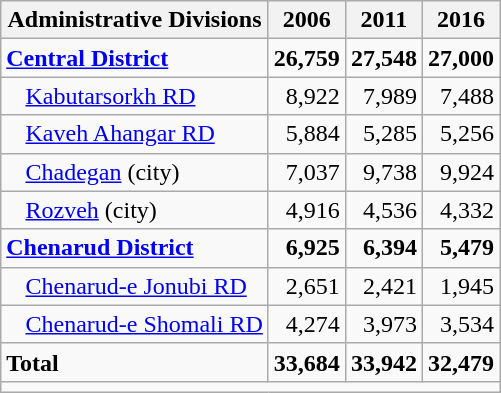<table class="wikitable">
<tr>
<th>Administrative Divisions</th>
<th>2006</th>
<th>2011</th>
<th>2016</th>
</tr>
<tr>
<td><strong><a href='#'>Central District</a></strong></td>
<td style="text-align: right;"><strong>26,759</strong></td>
<td style="text-align: right;"><strong>27,548</strong></td>
<td style="text-align: right;"><strong>27,000</strong></td>
</tr>
<tr>
<td style="padding-left: 1em;"><a href='#'>Kabutarsorkh RD</a></td>
<td style="text-align: right;">8,922</td>
<td style="text-align: right;">7,989</td>
<td style="text-align: right;">7,488</td>
</tr>
<tr>
<td style="padding-left: 1em;"><a href='#'>Kaveh Ahangar RD</a></td>
<td style="text-align: right;">5,884</td>
<td style="text-align: right;">5,285</td>
<td style="text-align: right;">5,256</td>
</tr>
<tr>
<td style="padding-left: 1em;"><a href='#'>Chadegan</a> (city)</td>
<td style="text-align: right;">7,037</td>
<td style="text-align: right;">9,738</td>
<td style="text-align: right;">9,924</td>
</tr>
<tr>
<td style="padding-left: 1em;"><a href='#'>Rozveh</a> (city)</td>
<td style="text-align: right;">4,916</td>
<td style="text-align: right;">4,536</td>
<td style="text-align: right;">4,332</td>
</tr>
<tr>
<td><strong><a href='#'>Chenarud District</a></strong></td>
<td style="text-align: right;"><strong>6,925</strong></td>
<td style="text-align: right;"><strong>6,394</strong></td>
<td style="text-align: right;"><strong>5,479</strong></td>
</tr>
<tr>
<td style="padding-left: 1em;"><a href='#'>Chenarud-e Jonubi RD</a></td>
<td style="text-align: right;">2,651</td>
<td style="text-align: right;">2,421</td>
<td style="text-align: right;">1,945</td>
</tr>
<tr>
<td style="padding-left: 1em;"><a href='#'>Chenarud-e Shomali RD</a></td>
<td style="text-align: right;">4,274</td>
<td style="text-align: right;">3,973</td>
<td style="text-align: right;">3,534</td>
</tr>
<tr>
<td><strong>Total</strong></td>
<td style="text-align: right;"><strong>33,684</strong></td>
<td style="text-align: right;"><strong>33,942</strong></td>
<td style="text-align: right;"><strong>32,479</strong></td>
</tr>
<tr>
<td colspan=4></td>
</tr>
</table>
